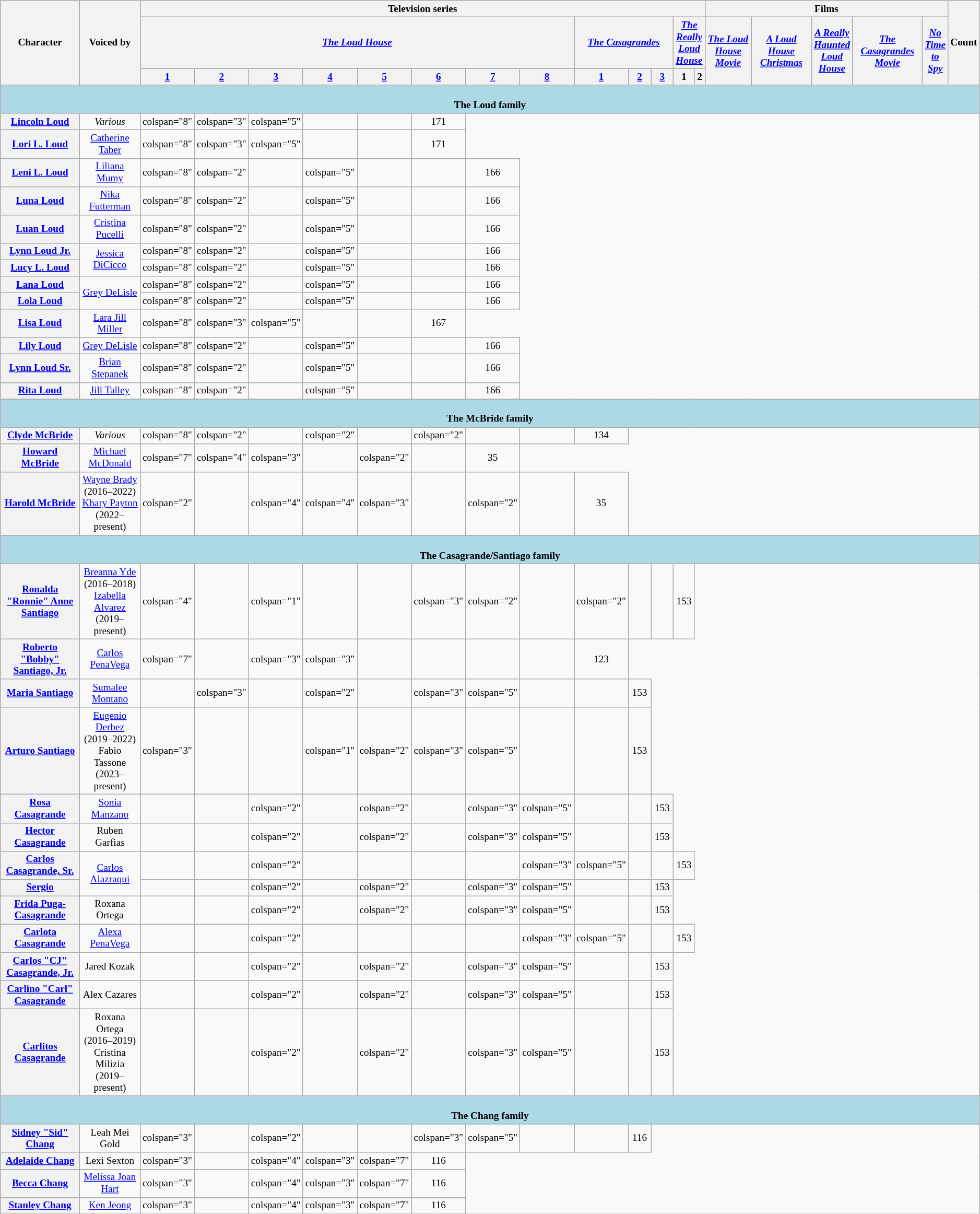<table class="sortable wikitable" style="text-align:center; font-size:80%"">
<tr>
<th rowspan="3" style="width:300px;">Character</th>
<th rowspan="3" style="width:200px;">Voiced by</th>
<th colspan="13">Television series</th>
<th colspan="5">Films</th>
<th rowspan="3">Count</th>
</tr>
<tr>
<th colspan="8"><em><a href='#'>The Loud House</a></em></th>
<th colspan="3"><em><a href='#'>The Casagrandes</a></em></th>
<th colspan="2"><em><a href='#'>The Really Loud House</a></em></th>
<th rowspan="2" style="width:200px;"><em><a href='#'>The Loud House Movie</a></em></th>
<th rowspan="2" style="width:200px;"><em><a href='#'>A Loud House Christmas</a></em></th>
<th rowspan="2"><em><a href='#'>A Really Haunted Loud House</a></em></th>
<th rowspan="2" style="width:200px;"><em><a href='#'>The Casagrandes Movie</a></em></th>
<th rowspan="2"><em><a href='#'>No Time to Spy</a></em></th>
</tr>
<tr>
<th style="width:50px;"><a href='#'>1</a></th>
<th style="width:50px;"><a href='#'>2</a></th>
<th style="width:50px;"><a href='#'>3</a></th>
<th style="width:50px;"><a href='#'>4</a></th>
<th style="width:50px;"><a href='#'>5</a></th>
<th style="width:50px;"><a href='#'>6</a></th>
<th style="width:50px;"><a href='#'>7</a></th>
<th style="width:50px;"><a href='#'>8</a></th>
<th style="width:50px;"><a href='#'>1</a></th>
<th style="width:50px;"><a href='#'>2</a></th>
<th style="width:50px;"><a href='#'>3</a></th>
<th>1</th>
<th>2</th>
</tr>
<tr>
<th colspan="21" style="background:lightblue;"><br><strong>The Loud family</strong>
</th>
</tr>
<tr>
<th><a href='#'>Lincoln Loud</a></th>
<td><em>Various</em></td>
<td>colspan="8" </td>
<td>colspan="3" </td>
<td>colspan="5" </td>
<td></td>
<td></td>
<td>171</td>
</tr>
<tr>
<th><a href='#'>Lori L. Loud</a></th>
<td><a href='#'>Catherine Taber</a></td>
<td>colspan="8" </td>
<td>colspan="3" </td>
<td>colspan="5" </td>
<td></td>
<td></td>
<td>171</td>
</tr>
<tr>
<th><a href='#'>Leni L. Loud</a></th>
<td><a href='#'>Liliana Mumy</a></td>
<td>colspan="8" </td>
<td>colspan="2" </td>
<td></td>
<td>colspan="5" </td>
<td></td>
<td></td>
<td>166</td>
</tr>
<tr>
<th><a href='#'>Luna Loud</a></th>
<td><a href='#'>Nika Futterman</a></td>
<td>colspan="8" </td>
<td>colspan="2" </td>
<td></td>
<td>colspan="5" </td>
<td></td>
<td></td>
<td>166</td>
</tr>
<tr>
<th><a href='#'>Luan Loud</a></th>
<td><a href='#'>Cristina Pucelli</a></td>
<td>colspan="8" </td>
<td>colspan="2" </td>
<td></td>
<td>colspan="5" </td>
<td></td>
<td></td>
<td>166</td>
</tr>
<tr>
<th><a href='#'>Lynn Loud Jr.</a></th>
<td rowspan="2"><a href='#'>Jessica DiCicco</a></td>
<td>colspan="8" </td>
<td>colspan="2" </td>
<td></td>
<td>colspan="5" </td>
<td></td>
<td></td>
<td>166</td>
</tr>
<tr>
<th><a href='#'>Lucy L. Loud</a></th>
<td>colspan="8" </td>
<td>colspan="2" </td>
<td></td>
<td>colspan="5" </td>
<td></td>
<td></td>
<td>166</td>
</tr>
<tr>
<th><a href='#'>Lana Loud</a></th>
<td rowspan="2"><a href='#'>Grey DeLisle</a></td>
<td>colspan="8" </td>
<td>colspan="2" </td>
<td></td>
<td>colspan="5" </td>
<td></td>
<td></td>
<td>166</td>
</tr>
<tr>
<th><a href='#'>Lola Loud</a></th>
<td>colspan="8" </td>
<td>colspan="2" </td>
<td></td>
<td>colspan="5" </td>
<td></td>
<td></td>
<td>166</td>
</tr>
<tr>
<th><a href='#'>Lisa Loud</a></th>
<td><a href='#'>Lara Jill Miller</a></td>
<td>colspan="8" </td>
<td>colspan="3" </td>
<td>colspan="5" </td>
<td></td>
<td></td>
<td>167</td>
</tr>
<tr>
<th><a href='#'>Lily Loud</a></th>
<td><a href='#'>Grey DeLisle</a></td>
<td>colspan="8" </td>
<td>colspan="2" </td>
<td></td>
<td>colspan="5" </td>
<td></td>
<td></td>
<td>166</td>
</tr>
<tr>
<th><a href='#'>Lynn Loud Sr.</a></th>
<td><a href='#'>Brian Stepanek</a></td>
<td>colspan="8" </td>
<td>colspan="2" </td>
<td></td>
<td>colspan="5" </td>
<td></td>
<td></td>
<td>166</td>
</tr>
<tr>
<th><a href='#'>Rita Loud</a></th>
<td><a href='#'>Jill Talley</a></td>
<td>colspan="8" </td>
<td>colspan="2" </td>
<td></td>
<td>colspan="5" </td>
<td></td>
<td></td>
<td>166</td>
</tr>
<tr>
<th colspan="21" style="background:lightblue;"><br><strong>The McBride family</strong>
</th>
</tr>
<tr>
<th><a href='#'>Clyde McBride</a></th>
<td><em>Various</em></td>
<td>colspan="8" </td>
<td>colspan="2" </td>
<td></td>
<td>colspan="2" </td>
<td></td>
<td>colspan="2" </td>
<td></td>
<td></td>
<td>134</td>
</tr>
<tr>
<th><a href='#'>Howard McBride</a></th>
<td><a href='#'>Michael McDonald</a></td>
<td>colspan="7" </td>
<td>colspan="4" </td>
<td>colspan="3" </td>
<td></td>
<td>colspan="2" </td>
<td></td>
<td>35</td>
</tr>
<tr>
<th><a href='#'>Harold McBride</a></th>
<td><a href='#'>Wayne Brady</a> (2016–2022) <br><a href='#'>Khary Payton</a> (2022–present)</td>
<td>colspan="2" </td>
<td></td>
<td>colspan="4" </td>
<td>colspan="4" </td>
<td>colspan="3" </td>
<td></td>
<td>colspan="2" </td>
<td></td>
<td>35</td>
</tr>
<tr>
<th colspan="21" style="background:lightblue;"><br><strong>The Casagrande/Santiago family</strong>
</th>
</tr>
<tr>
<th><a href='#'>Ronalda "Ronnie" Anne Santiago</a></th>
<td><a href='#'>Breanna Yde</a> (2016–2018)<br><a href='#'>Izabella Alvarez</a> (2019–present)</td>
<td>colspan="4" </td>
<td></td>
<td>colspan="1" </td>
<td></td>
<td></td>
<td>colspan="3" </td>
<td>colspan="2" </td>
<td></td>
<td>colspan="2" </td>
<td></td>
<td></td>
<td>153</td>
</tr>
<tr>
<th><a href='#'>Roberto "Bobby" Santiago, Jr.</a></th>
<td><a href='#'>Carlos PenaVega</a></td>
<td>colspan="7" </td>
<td></td>
<td>colspan="3" </td>
<td>colspan="3" </td>
<td></td>
<td></td>
<td></td>
<td></td>
<td>123</td>
</tr>
<tr>
<th><a href='#'>Maria Santiago</a></th>
<td><a href='#'>Sumalee Montano</a></td>
<td></td>
<td>colspan="3" </td>
<td></td>
<td>colspan="2" </td>
<td></td>
<td>colspan="3" </td>
<td>colspan="5" </td>
<td></td>
<td></td>
<td>153</td>
</tr>
<tr>
<th><a href='#'>Arturo Santiago</a></th>
<td><a href='#'>Eugenio Derbez</a> (2019–2022)<br>Fabio Tassone (2023–present)</td>
<td>colspan="3" </td>
<td></td>
<td></td>
<td>colspan="1" </td>
<td>colspan="2" </td>
<td>colspan="3" </td>
<td>colspan="5" </td>
<td></td>
<td></td>
<td>153</td>
</tr>
<tr>
<th><a href='#'>Rosa Casagrande</a></th>
<td><a href='#'>Sonia Manzano</a></td>
<td></td>
<td></td>
<td>colspan="2" </td>
<td></td>
<td>colspan="2" </td>
<td></td>
<td>colspan="3" </td>
<td>colspan="5" </td>
<td></td>
<td></td>
<td>153</td>
</tr>
<tr>
<th><a href='#'>Hector Casagrande</a></th>
<td>Ruben Garfias</td>
<td></td>
<td></td>
<td>colspan="2" </td>
<td></td>
<td>colspan="2" </td>
<td></td>
<td>colspan="3" </td>
<td>colspan="5" </td>
<td></td>
<td></td>
<td>153</td>
</tr>
<tr>
<th><a href='#'>Carlos Casagrande, Sr.</a></th>
<td rowspan="2"><a href='#'>Carlos Alazraqui</a></td>
<td></td>
<td></td>
<td>colspan="2" </td>
<td></td>
<td></td>
<td></td>
<td></td>
<td>colspan="3" </td>
<td>colspan="5" </td>
<td></td>
<td></td>
<td>153</td>
</tr>
<tr>
<th><a href='#'>Sergio</a></th>
<td></td>
<td></td>
<td>colspan="2" </td>
<td></td>
<td>colspan="2" </td>
<td></td>
<td>colspan="3" </td>
<td>colspan="5" </td>
<td></td>
<td></td>
<td>153</td>
</tr>
<tr>
<th><a href='#'>Frida Puga-Casagrande</a></th>
<td>Roxana Ortega</td>
<td></td>
<td></td>
<td>colspan="2" </td>
<td></td>
<td>colspan="2" </td>
<td></td>
<td>colspan="3" </td>
<td>colspan="5" </td>
<td></td>
<td></td>
<td>153</td>
</tr>
<tr>
<th><a href='#'>Carlota Casagrande</a></th>
<td><a href='#'>Alexa PenaVega</a></td>
<td></td>
<td></td>
<td>colspan="2" </td>
<td></td>
<td></td>
<td></td>
<td></td>
<td>colspan="3" </td>
<td>colspan="5" </td>
<td></td>
<td></td>
<td>153</td>
</tr>
<tr>
<th><a href='#'>Carlos "CJ" Casagrande, Jr.</a></th>
<td>Jared Kozak</td>
<td></td>
<td></td>
<td>colspan="2" </td>
<td></td>
<td>colspan="2" </td>
<td></td>
<td>colspan="3" </td>
<td>colspan="5" </td>
<td></td>
<td></td>
<td>153</td>
</tr>
<tr>
<th><a href='#'>Carlino "Carl" Casagrande</a></th>
<td>Alex Cazares</td>
<td></td>
<td></td>
<td>colspan="2" </td>
<td></td>
<td>colspan="2" </td>
<td></td>
<td>colspan="3" </td>
<td>colspan="5" </td>
<td></td>
<td></td>
<td>153</td>
</tr>
<tr>
<th><a href='#'>Carlitos Casagrande</a></th>
<td>Roxana Ortega (2016–2019)<br>Cristina Milizia (2019–present)</td>
<td></td>
<td></td>
<td>colspan="2" </td>
<td></td>
<td>colspan="2" </td>
<td></td>
<td>colspan="3" </td>
<td>colspan="5" </td>
<td></td>
<td></td>
<td>153</td>
</tr>
<tr>
<th colspan="21" style="background:lightblue;"><br><strong>The Chang family</strong>
</th>
</tr>
<tr>
<th><a href='#'>Sidney "Sid" Chang</a></th>
<td>Leah Mei Gold</td>
<td>colspan="3" </td>
<td></td>
<td>colspan="2" </td>
<td></td>
<td></td>
<td>colspan="3" </td>
<td>colspan="5" </td>
<td></td>
<td></td>
<td>116</td>
</tr>
<tr>
<th><a href='#'>Adelaide Chang</a></th>
<td>Lexi Sexton</td>
<td>colspan="3" </td>
<td></td>
<td>colspan="4" </td>
<td>colspan="3" </td>
<td>colspan="7" </td>
<td>116</td>
</tr>
<tr>
<th><a href='#'>Becca Chang</a></th>
<td><a href='#'>Melissa Joan Hart</a></td>
<td>colspan="3" </td>
<td></td>
<td>colspan="4" </td>
<td>colspan="3" </td>
<td>colspan="7" </td>
<td>116</td>
</tr>
<tr>
<th><a href='#'>Stanley Chang</a></th>
<td><a href='#'>Ken Jeong</a></td>
<td>colspan="3" </td>
<td></td>
<td>colspan="4" </td>
<td>colspan="3" </td>
<td>colspan="7" </td>
<td>116</td>
</tr>
<tr>
</tr>
</table>
